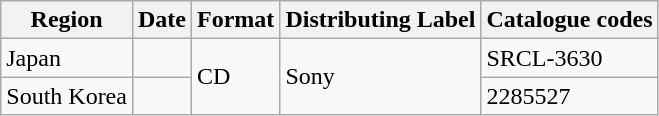<table class="wikitable">
<tr>
<th>Region</th>
<th>Date</th>
<th>Format</th>
<th>Distributing Label</th>
<th>Catalogue codes</th>
</tr>
<tr>
<td rowspan="1">Japan</td>
<td></td>
<td rowspan="2">CD</td>
<td rowspan="2">Sony</td>
<td rowspan="1">SRCL-3630</td>
</tr>
<tr>
<td rowspan="1">South Korea</td>
<td></td>
<td rowspan="1">2285527</td>
</tr>
</table>
